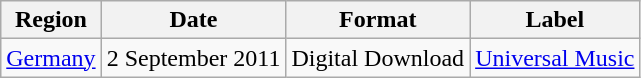<table class=wikitable>
<tr>
<th>Region</th>
<th>Date</th>
<th>Format</th>
<th>Label</th>
</tr>
<tr>
<td><a href='#'>Germany</a></td>
<td>2 September 2011</td>
<td>Digital Download</td>
<td><a href='#'>Universal Music</a></td>
</tr>
</table>
